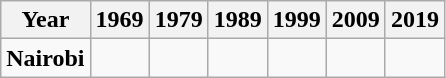<table class="wikitable">
<tr>
<th>Year</th>
<th>1969</th>
<th>1979</th>
<th>1989</th>
<th>1999</th>
<th>2009</th>
<th>2019</th>
</tr>
<tr>
<td><strong>Nairobi</strong></td>
<td></td>
<td></td>
<td></td>
<td></td>
<td></td>
<td><strong></strong></td>
</tr>
</table>
